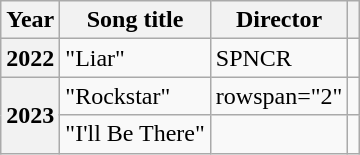<table class="wikitable plainrowheaders sortable">
<tr>
<th scope="col">Year</th>
<th scope="col">Song title</th>
<th scope="col">Director</th>
<th scope="col" class="unsortable"></th>
</tr>
<tr>
<th scope="row">2022</th>
<td>"Liar"</td>
<td>SPNCR</td>
<td style="text-align:center"></td>
</tr>
<tr>
<th scope="row" rowspan="2">2023</th>
<td>"Rockstar"</td>
<td>rowspan="2" </td>
<td style="text-align:center"></td>
</tr>
<tr>
<td>"I'll Be There"</td>
<td style="text-align:center"></td>
</tr>
</table>
